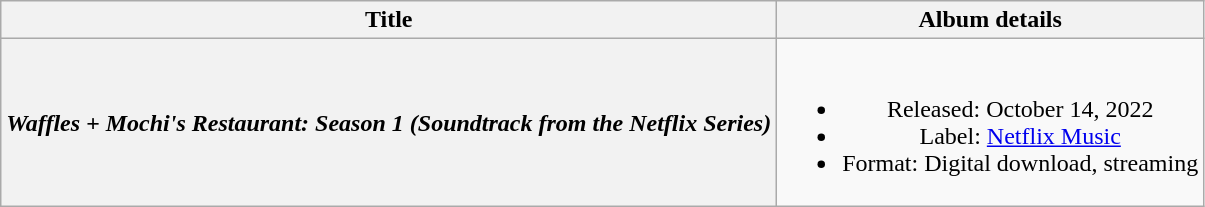<table class="wikitable plainrowheaders" style="text-align:center;">
<tr>
<th scope="col">Title</th>
<th scope="col">Album details</th>
</tr>
<tr>
<th scope="row"><em>Waffles + Mochi's Restaurant: Season 1 (Soundtrack from the Netflix Series)</em><br></th>
<td><br><ul><li>Released: October 14, 2022</li><li>Label: <a href='#'>Netflix Music</a></li><li>Format: Digital download, streaming</li></ul></td>
</tr>
</table>
